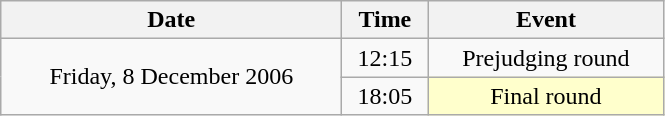<table class = "wikitable" style="text-align:center;">
<tr>
<th width=220>Date</th>
<th width=50>Time</th>
<th width=150>Event</th>
</tr>
<tr>
<td rowspan=2>Friday, 8 December 2006</td>
<td>12:15</td>
<td>Prejudging round</td>
</tr>
<tr>
<td>18:05</td>
<td bgcolor=ffffcc>Final round</td>
</tr>
</table>
